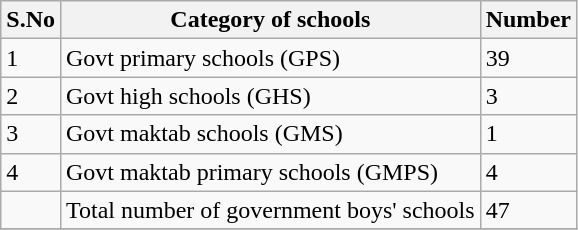<table class="wikitable sortable">
<tr>
<th>S.No</th>
<th>Category of schools</th>
<th>Number</th>
</tr>
<tr>
<td>1</td>
<td>Govt primary schools (GPS)</td>
<td>39</td>
</tr>
<tr>
<td>2</td>
<td>Govt high schools (GHS)</td>
<td>3</td>
</tr>
<tr>
<td>3</td>
<td>Govt maktab schools (GMS)</td>
<td>1</td>
</tr>
<tr>
<td>4</td>
<td>Govt maktab primary schools (GMPS)</td>
<td>4</td>
</tr>
<tr>
<td></td>
<td>Total number of government boys' schools</td>
<td>47</td>
</tr>
<tr>
</tr>
</table>
